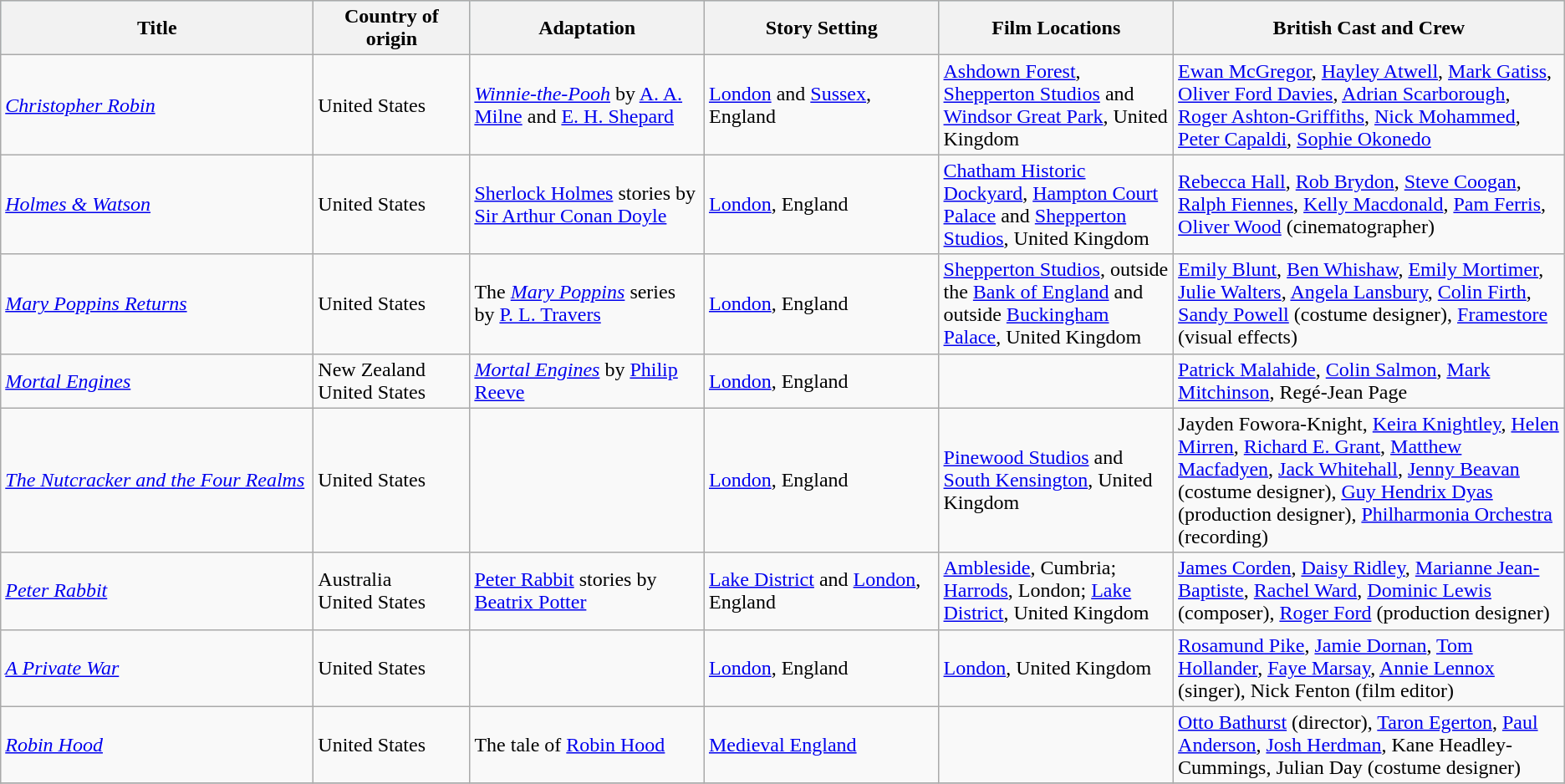<table class="wikitable">
<tr style="background:#b0e0e6; text-align:center;">
<th style="width:20%;">Title</th>
<th style="width:10%;">Country of origin</th>
<th style="width:15%;">Adaptation</th>
<th style="width:15%;">Story Setting</th>
<th style="width:15%;">Film Locations</th>
<th style="width:30%;">British Cast and Crew</th>
</tr>
<tr>
<td><em><a href='#'>Christopher Robin</a></em></td>
<td>United States</td>
<td><em><a href='#'>Winnie-the-Pooh</a></em> by <a href='#'>A. A. Milne</a> and <a href='#'>E. H. Shepard</a></td>
<td><a href='#'>London</a> and <a href='#'>Sussex</a>, England</td>
<td><a href='#'>Ashdown Forest</a>, <a href='#'>Shepperton Studios</a> and <a href='#'>Windsor Great Park</a>, United Kingdom</td>
<td><a href='#'>Ewan McGregor</a>, <a href='#'>Hayley Atwell</a>, <a href='#'>Mark Gatiss</a>, <a href='#'>Oliver Ford Davies</a>, <a href='#'>Adrian Scarborough</a>, <a href='#'>Roger Ashton-Griffiths</a>, <a href='#'>Nick Mohammed</a>, <a href='#'>Peter Capaldi</a>, <a href='#'>Sophie Okonedo</a></td>
</tr>
<tr>
<td><em><a href='#'>Holmes & Watson</a></em></td>
<td>United States</td>
<td><a href='#'>Sherlock Holmes</a> stories by <a href='#'>Sir Arthur Conan Doyle</a></td>
<td><a href='#'>London</a>, England</td>
<td><a href='#'>Chatham Historic Dockyard</a>, <a href='#'>Hampton Court Palace</a> and <a href='#'>Shepperton Studios</a>, United Kingdom</td>
<td><a href='#'>Rebecca Hall</a>, <a href='#'>Rob Brydon</a>, <a href='#'>Steve Coogan</a>, <a href='#'>Ralph Fiennes</a>, <a href='#'>Kelly Macdonald</a>, <a href='#'>Pam Ferris</a>, <a href='#'>Oliver Wood</a> (cinematographer)</td>
</tr>
<tr>
<td><em><a href='#'>Mary Poppins Returns</a></em></td>
<td>United States</td>
<td>The <em><a href='#'>Mary Poppins</a></em> series by <a href='#'>P. L. Travers</a></td>
<td><a href='#'>London</a>, England</td>
<td><a href='#'>Shepperton Studios</a>, outside the <a href='#'>Bank of England</a> and outside <a href='#'>Buckingham Palace</a>, United Kingdom</td>
<td><a href='#'>Emily Blunt</a>, <a href='#'>Ben Whishaw</a>, <a href='#'>Emily Mortimer</a>, <a href='#'>Julie Walters</a>, <a href='#'>Angela Lansbury</a>, <a href='#'>Colin Firth</a>, <a href='#'>Sandy Powell</a>  (costume designer), <a href='#'>Framestore</a> (visual effects)</td>
</tr>
<tr>
<td><em><a href='#'>Mortal Engines</a></em></td>
<td>New Zealand<br>United States</td>
<td><em><a href='#'>Mortal Engines</a></em> by <a href='#'>Philip Reeve</a></td>
<td><a href='#'>London</a>, England</td>
<td></td>
<td><a href='#'>Patrick Malahide</a>, <a href='#'>Colin Salmon</a>, <a href='#'>Mark Mitchinson</a>, Regé-Jean Page</td>
</tr>
<tr>
<td><em><a href='#'>The Nutcracker and the Four Realms</a></em></td>
<td>United States</td>
<td></td>
<td><a href='#'>London</a>, England</td>
<td><a href='#'>Pinewood Studios</a> and <a href='#'>South Kensington</a>, United Kingdom</td>
<td>Jayden Fowora-Knight, <a href='#'>Keira Knightley</a>, <a href='#'>Helen Mirren</a>, <a href='#'>Richard E. Grant</a>, <a href='#'>Matthew Macfadyen</a>, <a href='#'>Jack Whitehall</a>, <a href='#'>Jenny Beavan</a> (costume designer), <a href='#'>Guy Hendrix Dyas</a> (production designer), <a href='#'>Philharmonia Orchestra</a> (recording)</td>
</tr>
<tr>
<td><em><a href='#'>Peter Rabbit</a></em></td>
<td>Australia<br>United States</td>
<td><a href='#'>Peter Rabbit</a> stories by <a href='#'>Beatrix Potter</a></td>
<td><a href='#'>Lake District</a> and <a href='#'>London</a>, England</td>
<td><a href='#'>Ambleside</a>, Cumbria; <a href='#'>Harrods</a>, London; <a href='#'>Lake District</a>, United Kingdom</td>
<td><a href='#'>James Corden</a>, <a href='#'>Daisy Ridley</a>, <a href='#'>Marianne Jean-Baptiste</a>, <a href='#'>Rachel Ward</a>, <a href='#'>Dominic Lewis</a> (composer), <a href='#'>Roger Ford</a> (production designer)</td>
</tr>
<tr>
<td><em><a href='#'>A Private War</a></em></td>
<td>United States</td>
<td></td>
<td><a href='#'>London</a>, England</td>
<td><a href='#'>London</a>, United Kingdom</td>
<td><a href='#'>Rosamund Pike</a>, <a href='#'>Jamie Dornan</a>, <a href='#'>Tom Hollander</a>, <a href='#'>Faye Marsay</a>, <a href='#'>Annie Lennox</a> (singer), Nick Fenton (film editor)</td>
</tr>
<tr>
<td><em><a href='#'>Robin Hood</a></em></td>
<td>United States</td>
<td>The tale of <a href='#'>Robin Hood</a></td>
<td><a href='#'>Medieval England</a></td>
<td></td>
<td><a href='#'>Otto Bathurst</a> (director), <a href='#'>Taron Egerton</a>, <a href='#'>Paul Anderson</a>, <a href='#'>Josh Herdman</a>, Kane Headley-Cummings, Julian Day (costume designer)</td>
</tr>
<tr>
</tr>
</table>
